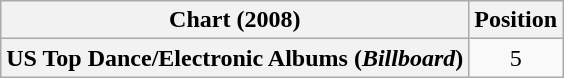<table class="wikitable plainrowheaders" style="text-align:center">
<tr>
<th scope="col">Chart (2008)</th>
<th scope="col">Position</th>
</tr>
<tr>
<th scope="row">US Top Dance/Electronic Albums (<em>Billboard</em>)</th>
<td>5</td>
</tr>
</table>
